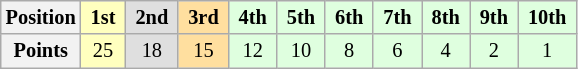<table class="wikitable" style="font-size:85%; text-align:center">
<tr>
<th>Position</th>
<td style="background:#ffffbf"> <strong>1st</strong> </td>
<td style="background:#dfdfdf"> <strong>2nd</strong> </td>
<td style="background:#ffdf9f"> <strong>3rd</strong> </td>
<td style="background:#dfffdf"> <strong>4th</strong> </td>
<td style="background:#dfffdf"> <strong>5th</strong> </td>
<td style="background:#dfffdf"> <strong>6th</strong> </td>
<td style="background:#dfffdf"> <strong>7th</strong> </td>
<td style="background:#dfffdf"> <strong>8th</strong> </td>
<td style="background:#dfffdf"> <strong>9th</strong> </td>
<td style="background:#dfffdf"> <strong>10th</strong> </td>
</tr>
<tr>
<th>Points</th>
<td style="background:#ffffbf">25</td>
<td style="background:#dfdfdf">18</td>
<td style="background:#ffdf9f">15</td>
<td style="background:#dfffdf">12</td>
<td style="background:#dfffdf">10</td>
<td style="background:#dfffdf">8</td>
<td style="background:#dfffdf">6</td>
<td style="background:#dfffdf">4</td>
<td style="background:#dfffdf">2</td>
<td style="background:#dfffdf">1</td>
</tr>
</table>
